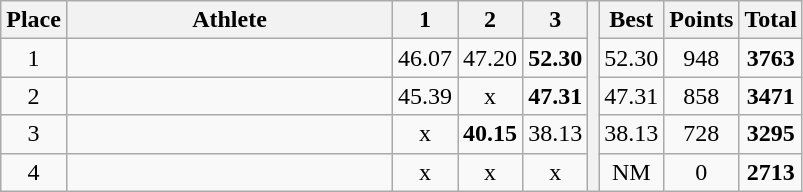<table class="wikitable" style="text-align:center">
<tr>
<th>Place</th>
<th width=210>Athlete</th>
<th>1</th>
<th>2</th>
<th>3</th>
<th rowspan=5></th>
<th>Best</th>
<th>Points</th>
<th>Total</th>
</tr>
<tr>
<td>1</td>
<td align=left></td>
<td>46.07</td>
<td>47.20</td>
<td><strong>52.30</strong></td>
<td>52.30</td>
<td>948</td>
<td><strong>3763</strong></td>
</tr>
<tr>
<td>2</td>
<td align=left></td>
<td>45.39</td>
<td>x</td>
<td><strong>47.31</strong></td>
<td>47.31</td>
<td>858</td>
<td><strong>3471</strong></td>
</tr>
<tr>
<td>3</td>
<td align=left></td>
<td>x</td>
<td><strong>40.15</strong></td>
<td>38.13</td>
<td>38.13</td>
<td>728</td>
<td><strong>3295</strong></td>
</tr>
<tr>
<td>4</td>
<td align=left></td>
<td>x</td>
<td>x</td>
<td>x</td>
<td>NM</td>
<td>0</td>
<td><strong>2713</strong></td>
</tr>
</table>
